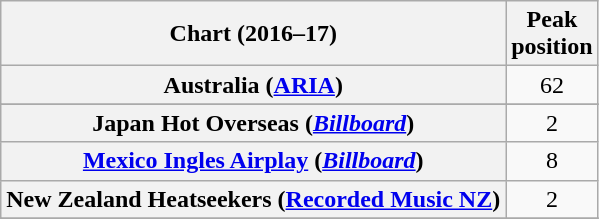<table class="wikitable sortable plainrowheaders" style="text-align:center;">
<tr>
<th>Chart (2016–17)</th>
<th>Peak <br> position</th>
</tr>
<tr>
<th scope="row">Australia (<a href='#'>ARIA</a>)</th>
<td>62</td>
</tr>
<tr>
</tr>
<tr>
</tr>
<tr>
</tr>
<tr>
</tr>
<tr>
<th scope="row">Japan Hot Overseas (<em><a href='#'>Billboard</a></em>)</th>
<td>2</td>
</tr>
<tr>
<th scope="row"><a href='#'>Mexico Ingles Airplay</a> (<em><a href='#'>Billboard</a></em>)</th>
<td>8</td>
</tr>
<tr>
<th scope="row">New Zealand Heatseekers (<a href='#'>Recorded Music NZ</a>)</th>
<td>2</td>
</tr>
<tr>
</tr>
<tr>
</tr>
<tr>
</tr>
<tr>
</tr>
<tr>
</tr>
<tr>
</tr>
</table>
